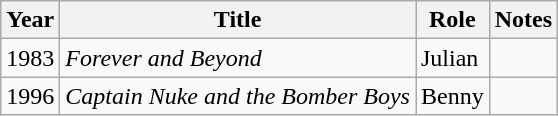<table class="wikitable sortable">
<tr>
<th>Year</th>
<th>Title</th>
<th>Role</th>
<th>Notes</th>
</tr>
<tr>
<td>1983</td>
<td><em>Forever and Beyond</em></td>
<td>Julian</td>
<td></td>
</tr>
<tr>
<td>1996</td>
<td><em>Captain Nuke and the Bomber Boys</em></td>
<td>Benny</td>
<td></td>
</tr>
</table>
